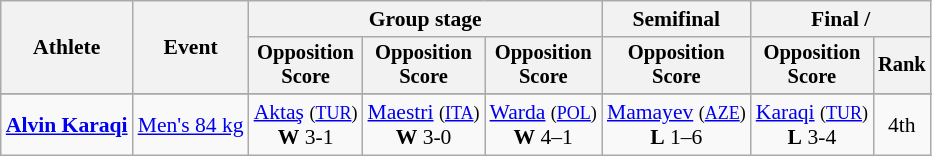<table class="wikitable" style="text-align:center; font-size:90%">
<tr>
<th rowspan=2>Athlete</th>
<th rowspan=2>Event</th>
<th colspan=3>Group stage</th>
<th>Semifinal</th>
<th colspan=2>Final / </th>
</tr>
<tr style="font-size:95%">
<th>Opposition<br>Score</th>
<th>Opposition<br>Score</th>
<th>Opposition<br>Score</th>
<th>Opposition<br>Score</th>
<th>Opposition<br>Score</th>
<th>Rank</th>
</tr>
<tr>
</tr>
<tr align=center>
<td align=left><strong><a href='#'>Alvin Karaqi</a></strong></td>
<td align=left><a href='#'>Men's 84 kg</a></td>
<td> <a href='#'>Aktaş</a> <small>(<a href='#'>TUR</a>)</small> <br><strong>W</strong> 3-1</td>
<td> <a href='#'>Maestri</a> <small>(<a href='#'>ITA</a>)</small> <br><strong>W</strong> 3-0</td>
<td> <a href='#'>Warda</a> <small>(<a href='#'>POL</a>)</small> <br><strong>W</strong> 4–1</td>
<td> <a href='#'>Mamayev</a> <small>(<a href='#'>AZE</a>)</small> <br><strong>L</strong> 1–6</td>
<td> <a href='#'>Karaqi</a> <small>(<a href='#'>TUR</a>)</small> <br><strong>L</strong> 3-4</td>
<td>4th</td>
</tr>
</table>
